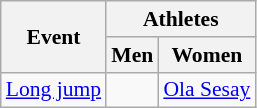<table class=wikitable style="font-size:90%">
<tr>
<th rowspan=2>Event</th>
<th colspan=2>Athletes</th>
</tr>
<tr>
<th>Men</th>
<th>Women</th>
</tr>
<tr>
<td><a href='#'>Long jump</a></td>
<td></td>
<td><a href='#'>Ola Sesay</a></td>
</tr>
</table>
